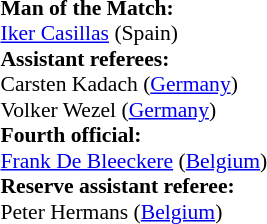<table style="width:100%; font-size:90%;">
<tr>
<td><br><strong>Man of the Match:</strong>
<br><a href='#'>Iker Casillas</a> (Spain)<br><strong>Assistant referees:</strong>
<br>Carsten Kadach (<a href='#'>Germany</a>)
<br>Volker Wezel (<a href='#'>Germany</a>)
<br><strong>Fourth official:</strong>
<br><a href='#'>Frank De Bleeckere</a> (<a href='#'>Belgium</a>)
<br><strong>Reserve assistant referee:</strong>
<br>Peter Hermans (<a href='#'>Belgium</a>)</td>
</tr>
</table>
